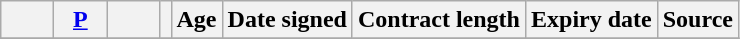<table class="wikitable sortable" style="text-align: center;">
<tr>
<th width=28><br></th>
<th width=28><a href='#'>P</a><br></th>
<th width=28><br></th>
<th><br></th>
<th>Age</th>
<th>Date signed</th>
<th>Contract length</th>
<th>Expiry date</th>
<th>Source</th>
</tr>
<tr>
</tr>
</table>
